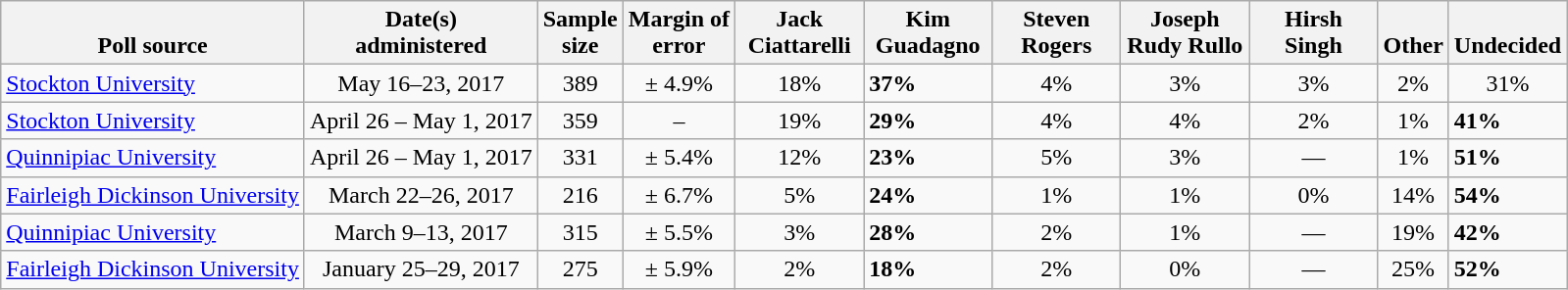<table class="wikitable">
<tr valign= bottom>
<th>Poll source</th>
<th>Date(s)<br>administered</th>
<th>Sample<br>size</th>
<th>Margin of<br>error</th>
<th style="width:80px;">Jack<br>Ciattarelli</th>
<th style="width:80px;">Kim<br>Guadagno</th>
<th style="width:80px;">Steven<br>Rogers</th>
<th style="width:80px;">Joseph<br>Rudy Rullo</th>
<th style="width:80px;">Hirsh<br>Singh</th>
<th>Other</th>
<th>Undecided</th>
</tr>
<tr>
<td><a href='#'>Stockton University</a></td>
<td align=center>May 16–23, 2017</td>
<td align=center>389</td>
<td align=center>± 4.9%</td>
<td align=center>18%</td>
<td><strong>37%</strong></td>
<td align=center>4%</td>
<td align=center>3%</td>
<td align=center>3%</td>
<td align=center>2%</td>
<td align=center>31%</td>
</tr>
<tr>
<td><a href='#'>Stockton University</a></td>
<td align=center>April 26 – May 1, 2017</td>
<td align=center>359</td>
<td align=center>–</td>
<td align=center>19%</td>
<td><strong>29%</strong></td>
<td align=center>4%</td>
<td align=center>4%</td>
<td align=center>2%</td>
<td align=center>1%</td>
<td><strong>41%</strong></td>
</tr>
<tr>
<td><a href='#'>Quinnipiac University</a></td>
<td align=center>April 26 – May 1, 2017</td>
<td align=center>331</td>
<td align=center>± 5.4%</td>
<td align=center>12%</td>
<td><strong>23%</strong></td>
<td align=center>5%</td>
<td align=center>3%</td>
<td align=center>—</td>
<td align=center>1%</td>
<td><strong>51%</strong></td>
</tr>
<tr>
<td><a href='#'>Fairleigh Dickinson University</a></td>
<td align=center>March 22–26, 2017</td>
<td align=center>216</td>
<td align=center>± 6.7%</td>
<td align=center>5%</td>
<td><strong>24%</strong></td>
<td align=center>1%</td>
<td align=center>1%</td>
<td align=center>0%</td>
<td align=center>14%</td>
<td><strong>54%</strong></td>
</tr>
<tr>
<td><a href='#'>Quinnipiac University</a></td>
<td align=center>March 9–13, 2017</td>
<td align=center>315</td>
<td align=center>± 5.5%</td>
<td align=center>3%</td>
<td><strong>28%</strong></td>
<td align=center>2%</td>
<td align=center>1%</td>
<td align=center>—</td>
<td align=center>19%</td>
<td><strong>42%</strong></td>
</tr>
<tr>
<td><a href='#'>Fairleigh Dickinson University</a></td>
<td align=center>January 25–29, 2017</td>
<td align=center>275</td>
<td align=center>± 5.9%</td>
<td align=center>2%</td>
<td><strong>18%</strong></td>
<td align=center>2%</td>
<td align=center>0%</td>
<td align=center>—</td>
<td align=center>25%</td>
<td><strong>52%</strong></td>
</tr>
</table>
